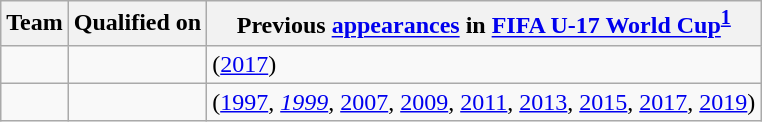<table class="wikitable sortable">
<tr>
<th>Team</th>
<th>Qualified on</th>
<th data-sort-type="number">Previous <a href='#'>appearances</a> in <a href='#'>FIFA U-17 World Cup</a><sup><a href='#'>1</a></sup></th>
</tr>
<tr>
<td></td>
<td></td>
<td> (<a href='#'>2017</a>)</td>
</tr>
<tr>
<td></td>
<td></td>
<td> (<a href='#'>1997</a>, <em><a href='#'>1999</a></em>, <a href='#'>2007</a>, <a href='#'>2009</a>, <a href='#'>2011</a>, <a href='#'>2013</a>, <a href='#'>2015</a>, <a href='#'>2017</a>, <a href='#'>2019</a>)</td>
</tr>
</table>
